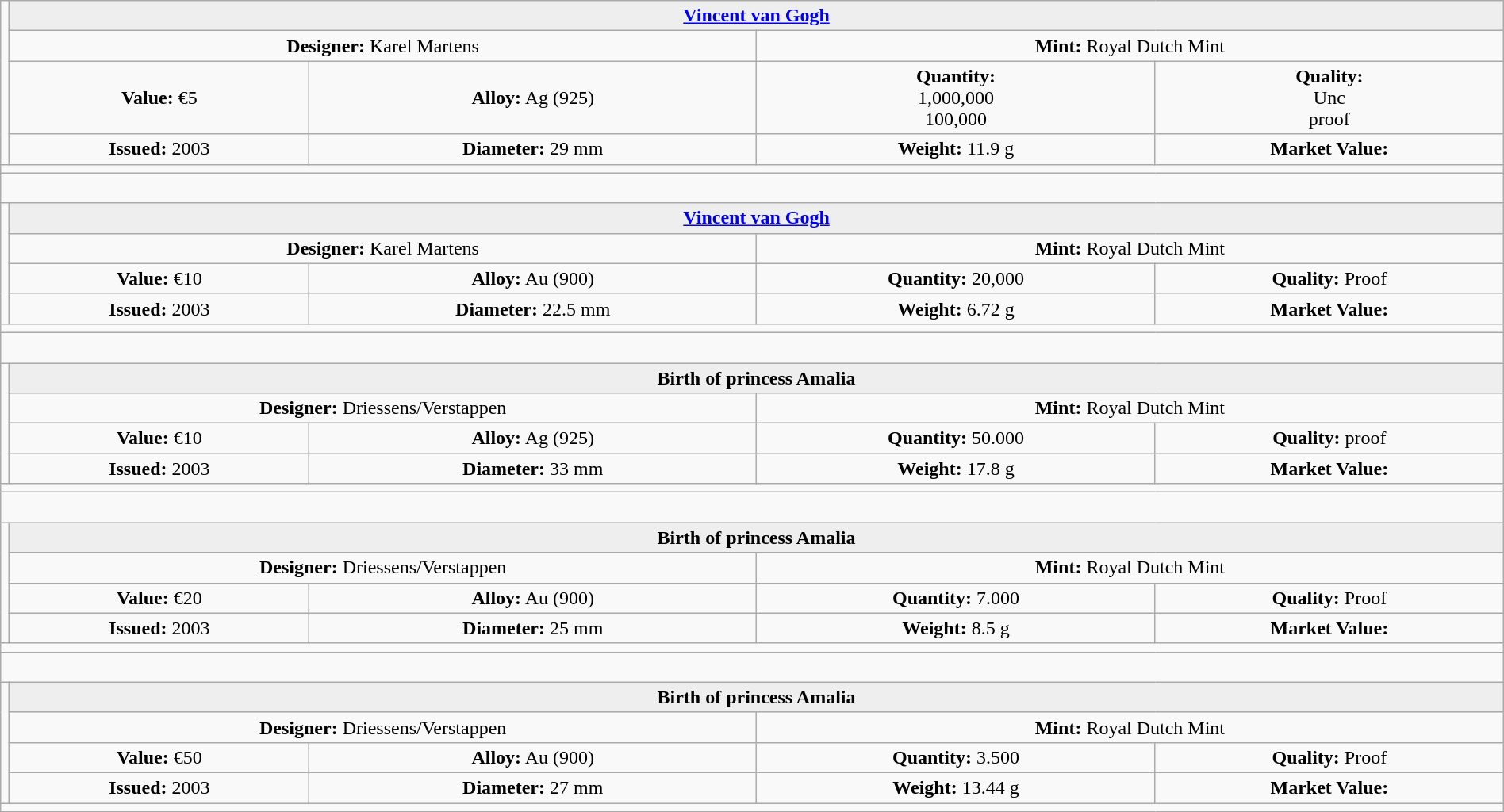<table class="wikitable" width="100%">
<tr>
<td rowspan=4 width="330px" nowrap align=center></td>
<th colspan="4" align=center style="background:#eeeeee;"><a href='#'>Vincent van Gogh</a></th>
</tr>
<tr>
<td colspan="2" width="50%" align=center><strong>Designer:</strong> Karel Martens</td>
<td colspan="2" width="50%" align=center><strong>Mint:</strong> Royal Dutch Mint</td>
</tr>
<tr>
<td align=center><strong>Value:</strong>  €5</td>
<td align=center><strong>Alloy:</strong> Ag (925)</td>
<td align=center><strong>Quantity:</strong><br>1,000,000<br>
100,000</td>
<td align=center><strong>Quality:</strong><br>Unc<br>
proof</td>
</tr>
<tr>
<td align=center><strong>Issued:</strong> 2003</td>
<td align=center><strong>Diameter:</strong> 29 mm</td>
<td align=center><strong>Weight:</strong> 11.9 g</td>
<td align=center><strong>Market Value:</strong></td>
</tr>
<tr>
<td colspan="5" align=left></td>
</tr>
<tr>
<td colspan="5" align=left> </td>
</tr>
<tr>
<td rowspan=4 width="330px" nowrap align=center></td>
<th colspan="4" align=center style="background:#eeeeee;"><a href='#'>Vincent van Gogh</a></th>
</tr>
<tr>
<td colspan="2" width="50%" align=center><strong>Designer:</strong> Karel Martens</td>
<td colspan="2" width="50%" align=center><strong>Mint:</strong> Royal Dutch Mint</td>
</tr>
<tr>
<td align=center><strong>Value:</strong>  €10</td>
<td align=center><strong>Alloy:</strong> Au (900)</td>
<td align=center><strong>Quantity:</strong> 20,000</td>
<td align=center><strong>Quality:</strong> Proof</td>
</tr>
<tr>
<td align=center><strong>Issued:</strong> 2003</td>
<td align=center><strong>Diameter:</strong> 22.5 mm</td>
<td align=center><strong>Weight:</strong> 6.72 g</td>
<td align=center><strong>Market Value:</strong></td>
</tr>
<tr>
<td colspan="5" align=left></td>
</tr>
<tr>
<td colspan="5" align=left> </td>
</tr>
<tr>
<td rowspan=4 width="330px" nowrap align=center></td>
<th colspan="4" align=center style="background:#eeeeee;">Birth of princess Amalia</th>
</tr>
<tr>
<td colspan="2" width="50%" align=center><strong>Designer:</strong> Driessens/Verstappen</td>
<td colspan="2" width="50%" align=center><strong>Mint:</strong> Royal Dutch Mint</td>
</tr>
<tr>
<td align=center><strong>Value:</strong>  €10</td>
<td align=center><strong>Alloy:</strong> Ag (925)</td>
<td align=center><strong>Quantity:</strong> 50.000</td>
<td align=center><strong>Quality:</strong> proof</td>
</tr>
<tr>
<td align=center><strong>Issued:</strong> 2003</td>
<td align=center><strong>Diameter:</strong> 33 mm</td>
<td align=center><strong>Weight:</strong> 17.8 g</td>
<td align=center><strong>Market Value:</strong></td>
</tr>
<tr>
<td colspan="5" align=left></td>
</tr>
<tr>
<td colspan="5" align=left> </td>
</tr>
<tr>
<td rowspan=4 width="330px" nowrap align=center></td>
<th colspan="4" align=center style="background:#eeeeee;">Birth of princess Amalia</th>
</tr>
<tr>
<td colspan="2" width="50%" align=center><strong>Designer:</strong> Driessens/Verstappen</td>
<td colspan="2" width="50%" align=center><strong>Mint:</strong> Royal Dutch Mint</td>
</tr>
<tr>
<td align=center><strong>Value:</strong>  €20</td>
<td align=center><strong>Alloy:</strong> Au (900)</td>
<td align=center><strong>Quantity:</strong> 7.000</td>
<td align=center><strong>Quality:</strong> Proof</td>
</tr>
<tr>
<td align=center><strong>Issued:</strong> 2003</td>
<td align=center><strong>Diameter:</strong> 25 mm</td>
<td align=center><strong>Weight:</strong> 8.5 g</td>
<td align=center><strong>Market Value:</strong></td>
</tr>
<tr>
<td colspan="5" align=left></td>
</tr>
<tr>
<td colspan="5" align=left> </td>
</tr>
<tr>
<td rowspan=4 width="330px" nowrap align=center></td>
<th colspan="4" align=center style="background:#eeeeee;">Birth of princess Amalia</th>
</tr>
<tr>
<td colspan="2" width="50%" align=center><strong>Designer:</strong> Driessens/Verstappen</td>
<td colspan="2" width="50%" align=center><strong>Mint:</strong> Royal Dutch Mint</td>
</tr>
<tr>
<td align=center><strong>Value:</strong>  €50</td>
<td align=center><strong>Alloy:</strong> Au (900)</td>
<td align=center><strong>Quantity:</strong> 3.500</td>
<td align=center><strong>Quality:</strong> Proof</td>
</tr>
<tr>
<td align=center><strong>Issued:</strong> 2003</td>
<td align=center><strong>Diameter:</strong> 27 mm</td>
<td align=center><strong>Weight:</strong> 13.44 g</td>
<td align=center><strong>Market Value:</strong></td>
</tr>
<tr>
<td colspan="5" align=left></td>
</tr>
</table>
